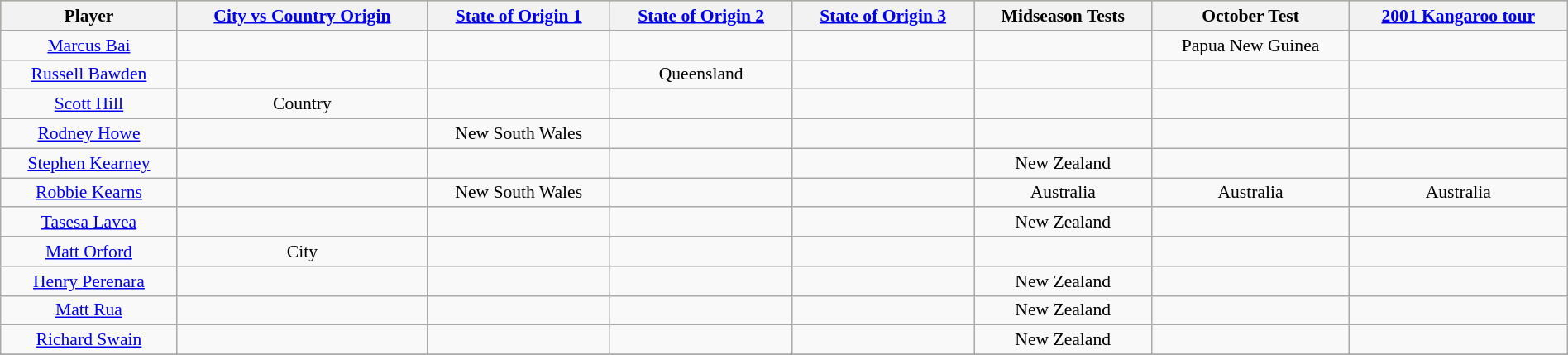<table class="wikitable"  style="width:100%; font-size:90%; text-align:center">
<tr style="background:#bdb76b;">
<th>Player</th>
<th><a href='#'>City vs Country Origin</a></th>
<th><a href='#'>State of Origin 1</a></th>
<th><a href='#'>State of Origin 2</a></th>
<th><a href='#'>State of Origin 3</a></th>
<th>Midseason Tests</th>
<th>October Test</th>
<th><a href='#'>2001 Kangaroo tour</a></th>
</tr>
<tr style="text-align:center">
<td><a href='#'>Marcus Bai</a></td>
<td></td>
<td></td>
<td></td>
<td></td>
<td></td>
<td>Papua New Guinea</td>
<td></td>
</tr>
<tr>
<td><a href='#'>Russell Bawden</a></td>
<td></td>
<td></td>
<td>Queensland</td>
<td></td>
<td></td>
<td></td>
<td></td>
</tr>
<tr>
<td><a href='#'>Scott Hill</a></td>
<td>Country</td>
<td></td>
<td></td>
<td></td>
<td></td>
<td></td>
<td></td>
</tr>
<tr>
<td><a href='#'>Rodney Howe</a></td>
<td></td>
<td>New South Wales</td>
<td></td>
<td></td>
<td></td>
<td></td>
<td></td>
</tr>
<tr>
<td><a href='#'>Stephen Kearney</a></td>
<td></td>
<td></td>
<td></td>
<td></td>
<td>New Zealand</td>
<td></td>
<td></td>
</tr>
<tr>
<td><a href='#'>Robbie Kearns</a></td>
<td></td>
<td>New South Wales</td>
<td></td>
<td></td>
<td>Australia</td>
<td>Australia</td>
<td>Australia</td>
</tr>
<tr>
<td><a href='#'>Tasesa Lavea</a></td>
<td></td>
<td></td>
<td></td>
<td></td>
<td>New Zealand</td>
<td></td>
<td></td>
</tr>
<tr>
<td><a href='#'>Matt Orford</a></td>
<td>City</td>
<td></td>
<td></td>
<td></td>
<td></td>
<td></td>
<td></td>
</tr>
<tr>
<td><a href='#'>Henry Perenara</a></td>
<td></td>
<td></td>
<td></td>
<td></td>
<td>New Zealand</td>
<td></td>
<td></td>
</tr>
<tr>
<td><a href='#'>Matt Rua</a></td>
<td></td>
<td></td>
<td></td>
<td></td>
<td>New Zealand</td>
<td></td>
<td></td>
</tr>
<tr>
<td><a href='#'>Richard Swain</a></td>
<td></td>
<td></td>
<td></td>
<td></td>
<td>New Zealand</td>
<td></td>
<td></td>
</tr>
<tr>
</tr>
</table>
